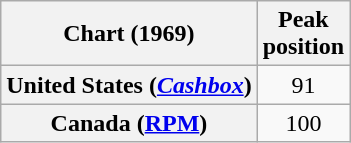<table class="wikitable sortable plainrowheaders" style="text-align:center">
<tr>
<th>Chart (1969)</th>
<th>Peak<br>position</th>
</tr>
<tr>
<th scope="row">United States (<a href='#'><em>Cashbox</em></a>)</th>
<td>91</td>
</tr>
<tr>
<th scope="row">Canada (<a href='#'>RPM</a>)</th>
<td>100</td>
</tr>
</table>
